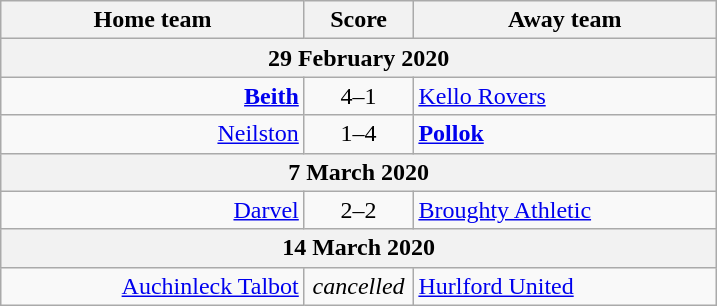<table cellspacing="0" cellpadding="4" border="0">
<tr>
<td valign="top"><br><table class="wikitable" style="border-collapse: collapse;" cellspacing="0" cellpadding="4" border="1">
<tr>
<th width="195" align="right">Home team</th>
<th width="65" align="center">Score</th>
<th width="195" align="left">Away team</th>
</tr>
<tr>
<th colspan="3" align="center">29 February 2020</th>
</tr>
<tr>
<td style="text-align:right;"><strong><a href='#'>Beith</a></strong></td>
<td style="text-align:center;">4–1</td>
<td style="text-align:left;"><a href='#'>Kello Rovers</a></td>
</tr>
<tr>
<td style="text-align:right;"><a href='#'>Neilston</a></td>
<td style="text-align:center;">1–4</td>
<td style="text-align:left;"><strong><a href='#'>Pollok</a></strong></td>
</tr>
<tr>
<th colspan="3" align="center">7 March 2020</th>
</tr>
<tr>
<td style="text-align:right;"><a href='#'>Darvel</a></td>
<td style="text-align:center;">2–2</td>
<td style="text-align:left;"><a href='#'>Broughty Athletic</a></td>
</tr>
<tr>
<th colspan="3" align="center">14 March 2020</th>
</tr>
<tr>
<td style="text-align:right;"><a href='#'>Auchinleck Talbot</a></td>
<td style="text-align:center;"><em>cancelled</em></td>
<td style="text-align:left;"><a href='#'>Hurlford United</a></td>
</tr>
</table>
</td>
</tr>
</table>
